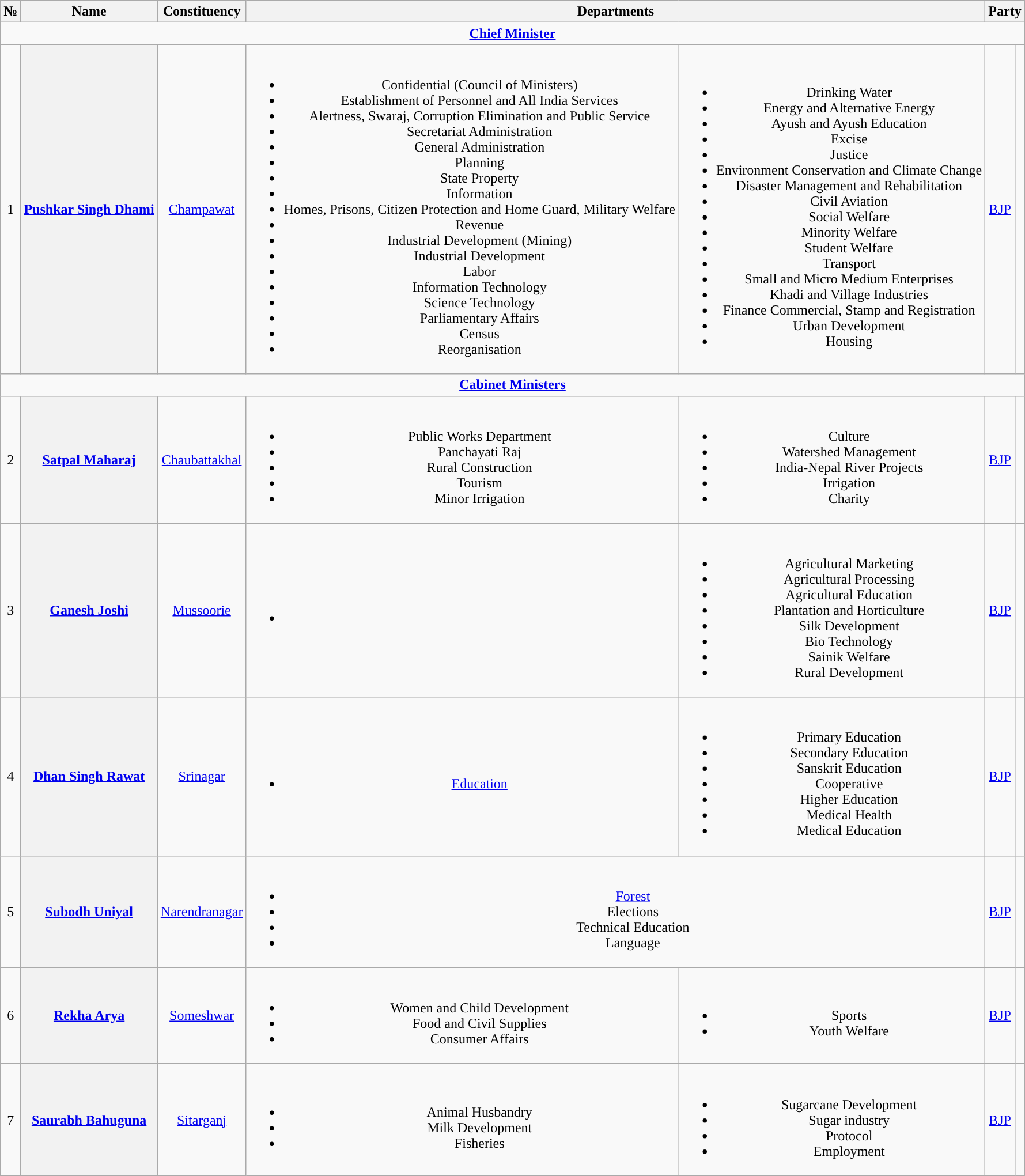<table class="wikitable sortable">
<tr>
<th>№</th>
<th>Name</th>
<th>Constituency</th>
<th colspan=2>Departments</th>
<th colspan="2"; scope="col">Party</th>
</tr>
<tr style="text-align:center">
<td colspan="7"><strong><a href='#'>Chief Minister</a></strong></td>
</tr>
<tr style="text-align:center">
<td>1</td>
<th><a href='#'>Pushkar Singh Dhami</a></th>
<td><a href='#'>Champawat</a></td>
<td><br><ul><li>Confidential (Council of Ministers)</li><li>Establishment of Personnel and All India Services</li><li>Alertness, Swaraj, Corruption Elimination  and Public Service</li><li>Secretariat Administration</li><li>General Administration</li><li>Planning</li><li>State Property</li><li>Information</li><li>Homes, Prisons, Citizen Protection and Home Guard, Military Welfare</li><li>Revenue</li><li>Industrial Development (Mining)</li><li>Industrial Development</li><li>Labor</li><li>Information Technology</li><li>Science Technology</li><li>Parliamentary Affairs</li><li>Census</li><li>Reorganisation</li></ul></td>
<td><br><ul><li>Drinking Water</li><li>Energy and Alternative Energy</li><li>Ayush and Ayush Education</li><li>Excise</li><li>Justice</li><li>Environment Conservation and Climate Change</li><li>Disaster Management and Rehabilitation</li><li>Civil Aviation</li><li>Social Welfare</li><li>Minority Welfare</li><li>Student Welfare</li><li>Transport</li><li>Small and Micro Medium Enterprises</li><li>Khadi and Village Industries</li><li>Finance Commercial, Stamp and Registration</li><li>Urban Development</li><li>Housing</li></ul></td>
<td><a href='#'>BJP</a></td>
<td width="4px" style="background-color: "></td>
</tr>
<tr style="text-align:center">
<td colspan="7"><strong><a href='#'>Cabinet Ministers</a></strong></td>
</tr>
<tr style="text-align:center">
<td>2</td>
<th><a href='#'>Satpal Maharaj</a></th>
<td><a href='#'>Chaubattakhal</a></td>
<td><br><ul><li>Public Works Department</li><li>Panchayati Raj</li><li>Rural Construction</li><li>Tourism</li><li>Minor Irrigation</li></ul></td>
<td><br><ul><li>Culture</li><li>Watershed Management</li><li>India-Nepal River Projects</li><li>Irrigation</li><li>Charity</li></ul></td>
<td><a href='#'>BJP</a></td>
<td width="4px" style="background-color: "></td>
</tr>
<tr style="text-align:center">
<td>3</td>
<th><a href='#'>Ganesh Joshi</a></th>
<td><a href='#'>Mussoorie</a></td>
<td><br><ul><li></li></ul></td>
<td><br><ul><li>Agricultural Marketing</li><li>Agricultural Processing</li><li>Agricultural Education</li><li>Plantation and Horticulture</li><li>Silk Development</li><li>Bio Technology</li><li>Sainik Welfare</li><li>Rural Development</li></ul></td>
<td><a href='#'>BJP</a></td>
<td width="4px" style="background-color: "></td>
</tr>
<tr style="text-align:center">
<td>4</td>
<th><a href='#'>Dhan Singh Rawat</a></th>
<td><a href='#'>Srinagar</a></td>
<td><br><ul><li><a href='#'>Education</a></li></ul></td>
<td><br><ul><li>Primary Education</li><li>Secondary Education</li><li>Sanskrit Education</li><li>Cooperative</li><li>Higher Education</li><li>Medical Health </li><li>Medical Education</li></ul></td>
<td><a href='#'>BJP</a></td>
<td width="4px" style="background-color: "></td>
</tr>
<tr style="text-align:center">
<td>5</td>
<th><a href='#'>Subodh Uniyal</a></th>
<td><a href='#'>Narendranagar</a></td>
<td colspan="2"><br><ul><li><a href='#'>Forest</a></li><li>Elections</li><li>Technical Education</li><li>Language</li></ul></td>
<td><a href='#'>BJP</a></td>
<td width="4px" style="background-color: "></td>
</tr>
<tr style="text-align:center">
<td>6</td>
<th><a href='#'>Rekha Arya</a></th>
<td><a href='#'>Someshwar</a></td>
<td><br><ul><li>Women and Child Development</li><li>Food and Civil Supplies </li><li>Consumer Affairs</li></ul></td>
<td><br><ul><li>Sports</li><li>Youth Welfare</li></ul></td>
<td><a href='#'>BJP</a></td>
<td width="4px" style="background-color: "></td>
</tr>
<tr style="text-align:center">
<td>7</td>
<th><a href='#'>Saurabh Bahuguna</a></th>
<td><a href='#'>Sitarganj</a></td>
<td><br><ul><li>Animal Husbandry</li><li>Milk Development</li><li>Fisheries</li></ul></td>
<td><br><ul><li>Sugarcane Development</li><li>Sugar industry</li><li>Protocol</li><li>Employment</li></ul></td>
<td><a href='#'>BJP</a></td>
<td width="4px" style="background-color: "></td>
</tr>
</table>
